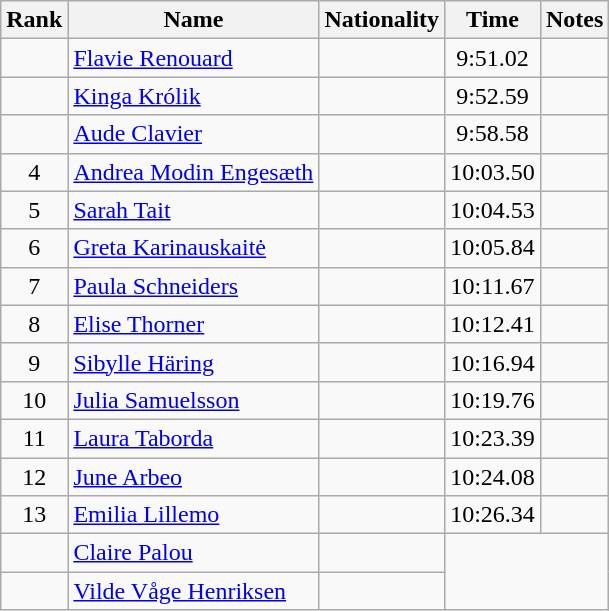<table class="wikitable sortable" style="text-align:center">
<tr>
<th>Rank</th>
<th>Name</th>
<th>Nationality</th>
<th>Time</th>
<th>Notes</th>
</tr>
<tr>
<td></td>
<td align=left><a href='#'>Flavie Renouard</a></td>
<td align=left></td>
<td>9:51.02</td>
<td></td>
</tr>
<tr>
<td></td>
<td align=left><a href='#'>Kinga Królik</a></td>
<td align=left></td>
<td>9:52.59</td>
<td></td>
</tr>
<tr>
<td></td>
<td align=left><a href='#'>Aude Clavier</a></td>
<td align=left></td>
<td>9:58.58</td>
<td></td>
</tr>
<tr>
<td>4</td>
<td align=left><a href='#'>Andrea Modin Engesæth</a></td>
<td align=left></td>
<td>10:03.50</td>
<td></td>
</tr>
<tr>
<td>5</td>
<td align=left><a href='#'>Sarah Tait</a></td>
<td align=left></td>
<td>10:04.53</td>
<td></td>
</tr>
<tr>
<td>6</td>
<td align=left><a href='#'>Greta Karinauskaitė</a></td>
<td align=left></td>
<td>10:05.84</td>
<td></td>
</tr>
<tr>
<td>7</td>
<td align=left><a href='#'>Paula Schneiders</a></td>
<td align=left></td>
<td>10:11.67</td>
<td></td>
</tr>
<tr>
<td>8</td>
<td align=left><a href='#'>Elise Thorner</a></td>
<td align=left></td>
<td>10:12.41</td>
<td></td>
</tr>
<tr>
<td>9</td>
<td align=left><a href='#'>Sibylle Häring</a></td>
<td align=left></td>
<td>10:16.94</td>
<td></td>
</tr>
<tr>
<td>10</td>
<td align=left><a href='#'>Julia Samuelsson</a></td>
<td align=left></td>
<td>10:19.76</td>
<td></td>
</tr>
<tr>
<td>11</td>
<td align=left><a href='#'>Laura Taborda</a></td>
<td align=left></td>
<td>10:23.39</td>
<td></td>
</tr>
<tr>
<td>12</td>
<td align=left><a href='#'>June Arbeo</a></td>
<td align=left></td>
<td>10:24.08</td>
<td></td>
</tr>
<tr>
<td>13</td>
<td align=left><a href='#'>Emilia Lillemo</a></td>
<td align=left></td>
<td>10:26.34</td>
<td></td>
</tr>
<tr>
<td></td>
<td align=left><a href='#'>Claire Palou</a></td>
<td align=left></td>
<td colspan=2 rowspan=2></td>
</tr>
<tr>
<td></td>
<td align=left><a href='#'>Vilde Våge Henriksen</a></td>
<td align=left></td>
</tr>
</table>
